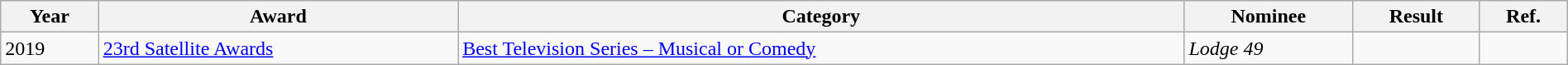<table class="wikitable sortable" style="width:100%">
<tr>
<th>Year</th>
<th>Award</th>
<th>Category</th>
<th>Nominee</th>
<th>Result</th>
<th>Ref.</th>
</tr>
<tr>
<td>2019</td>
<td><a href='#'>23rd Satellite Awards</a></td>
<td><a href='#'>Best Television Series – Musical or Comedy</a></td>
<td><em>Lodge 49</em></td>
<td></td>
<td></td>
</tr>
</table>
